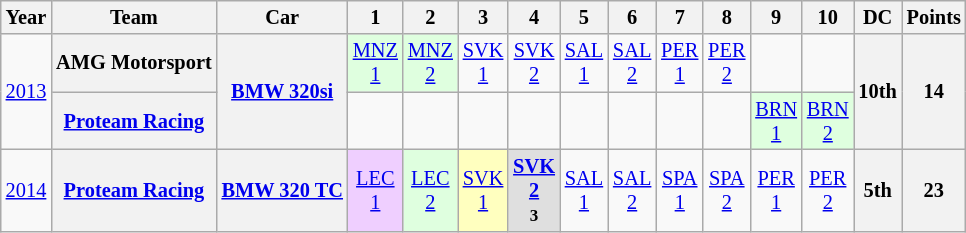<table class="wikitable" style="text-align:center; font-size:85%">
<tr>
<th>Year</th>
<th>Team</th>
<th>Car</th>
<th>1</th>
<th>2</th>
<th>3</th>
<th>4</th>
<th>5</th>
<th>6</th>
<th>7</th>
<th>8</th>
<th>9</th>
<th>10</th>
<th>DC</th>
<th>Points</th>
</tr>
<tr>
<td rowspan=2><a href='#'>2013</a></td>
<th>AMG Motorsport</th>
<th rowspan=2><a href='#'>BMW 320si</a></th>
<td style="background:#DFFFDF;"><a href='#'>MNZ<br>1</a><br></td>
<td style="background:#DFFFDF;"><a href='#'>MNZ<br>2</a><br></td>
<td><a href='#'>SVK<br>1</a></td>
<td><a href='#'>SVK<br>2</a></td>
<td><a href='#'>SAL<br>1</a></td>
<td><a href='#'>SAL<br>2</a></td>
<td><a href='#'>PER<br>1</a></td>
<td><a href='#'>PER<br>2</a></td>
<td></td>
<td></td>
<th rowspan=2>10th</th>
<th rowspan=2>14</th>
</tr>
<tr>
<th><a href='#'>Proteam Racing</a></th>
<td></td>
<td></td>
<td></td>
<td></td>
<td></td>
<td></td>
<td></td>
<td></td>
<td style="background:#DFFFDF;"><a href='#'>BRN<br>1</a><br></td>
<td style="background:#DFFFDF;"><a href='#'>BRN<br>2</a><br></td>
</tr>
<tr>
<td><a href='#'>2014</a></td>
<th><a href='#'>Proteam Racing</a></th>
<th><a href='#'>BMW 320 TC</a></th>
<td style="background:#EFCFFF;"><a href='#'>LEC<br>1</a><br></td>
<td style="background:#DFFFDF;"><a href='#'>LEC<br>2</a><br></td>
<td style="background:#FFFFBF;"><a href='#'>SVK<br>1</a><br></td>
<td style="background:#DFDFDF;"><strong><a href='#'>SVK<br>2</a></strong><br><small><strong>3</strong></small></td>
<td><a href='#'>SAL<br>1</a></td>
<td><a href='#'>SAL<br>2</a></td>
<td><a href='#'>SPA<br>1</a></td>
<td><a href='#'>SPA<br>2</a></td>
<td><a href='#'>PER<br>1</a></td>
<td><a href='#'>PER<br>2</a></td>
<th>5th</th>
<th>23</th>
</tr>
</table>
